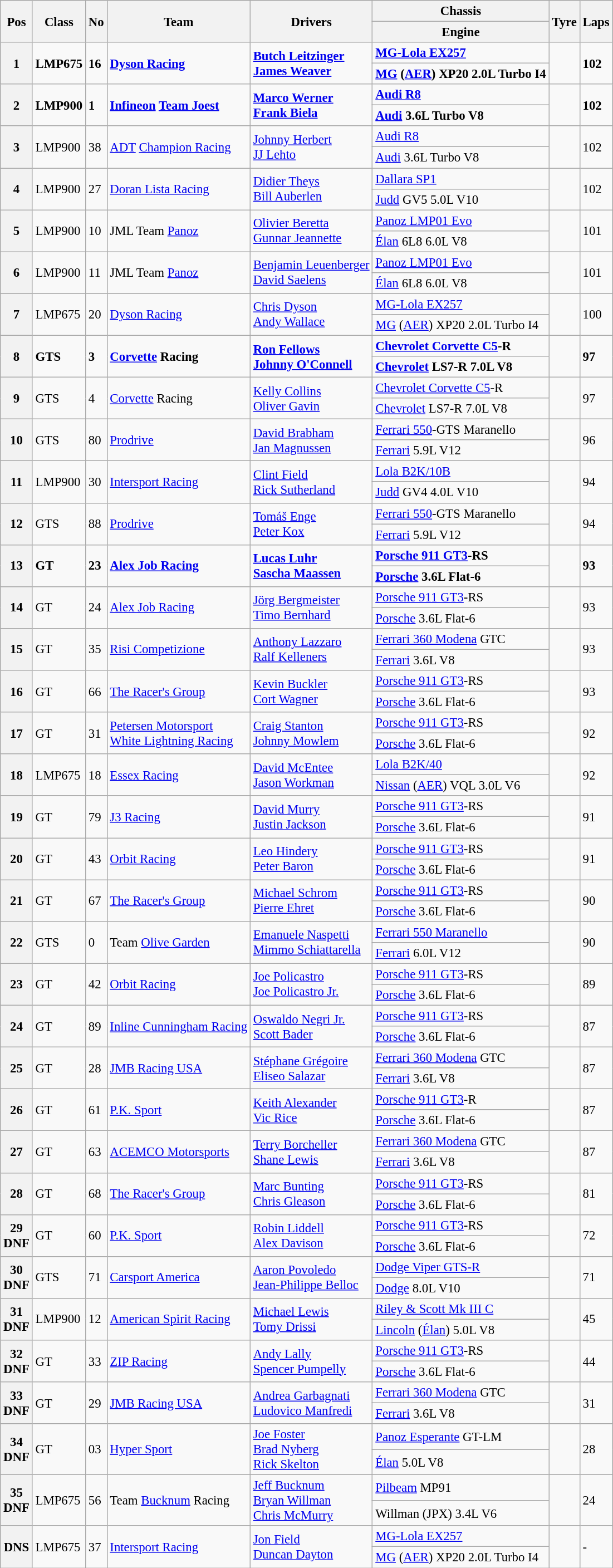<table class="wikitable" style="font-size: 95%;">
<tr>
<th rowspan=2>Pos</th>
<th rowspan=2>Class</th>
<th rowspan=2>No</th>
<th rowspan=2>Team</th>
<th rowspan=2>Drivers</th>
<th>Chassis</th>
<th rowspan=2>Tyre</th>
<th rowspan=2>Laps</th>
</tr>
<tr>
<th>Engine</th>
</tr>
<tr style="font-weight:bold">
<th rowspan=2>1</th>
<td rowspan=2>LMP675</td>
<td rowspan=2>16</td>
<td rowspan=2> <a href='#'>Dyson Racing</a></td>
<td rowspan=2> <a href='#'>Butch Leitzinger</a><br> <a href='#'>James Weaver</a></td>
<td><a href='#'>MG-Lola EX257</a></td>
<td rowspan=2></td>
<td rowspan=2>102</td>
</tr>
<tr style="font-weight:bold">
<td><a href='#'>MG</a> (<a href='#'>AER</a>) XP20 2.0L Turbo I4</td>
</tr>
<tr style="font-weight:bold">
<th rowspan=2>2</th>
<td rowspan=2>LMP900</td>
<td rowspan=2>1</td>
<td rowspan=2> <a href='#'>Infineon</a> <a href='#'>Team Joest</a></td>
<td rowspan=2> <a href='#'>Marco Werner</a><br> <a href='#'>Frank Biela</a></td>
<td><a href='#'>Audi R8</a></td>
<td rowspan=2></td>
<td rowspan=2>102</td>
</tr>
<tr style="font-weight:bold">
<td><a href='#'>Audi</a> 3.6L Turbo V8</td>
</tr>
<tr>
<th rowspan=2>3</th>
<td rowspan=2>LMP900</td>
<td rowspan=2>38</td>
<td rowspan=2> <a href='#'>ADT</a> <a href='#'>Champion Racing</a></td>
<td rowspan=2> <a href='#'>Johnny Herbert</a><br> <a href='#'>JJ Lehto</a></td>
<td><a href='#'>Audi R8</a></td>
<td rowspan=2></td>
<td rowspan=2>102</td>
</tr>
<tr>
<td><a href='#'>Audi</a> 3.6L Turbo V8</td>
</tr>
<tr>
<th rowspan=2>4</th>
<td rowspan=2>LMP900</td>
<td rowspan=2>27</td>
<td rowspan=2> <a href='#'>Doran Lista Racing</a></td>
<td rowspan=2> <a href='#'>Didier Theys</a><br> <a href='#'>Bill Auberlen</a></td>
<td><a href='#'>Dallara SP1</a></td>
<td rowspan=2></td>
<td rowspan=2>102</td>
</tr>
<tr>
<td><a href='#'>Judd</a> GV5 5.0L V10</td>
</tr>
<tr>
<th rowspan=2>5</th>
<td rowspan=2>LMP900</td>
<td rowspan=2>10</td>
<td rowspan=2> JML Team <a href='#'>Panoz</a></td>
<td rowspan=2> <a href='#'>Olivier Beretta</a><br> <a href='#'>Gunnar Jeannette</a></td>
<td><a href='#'>Panoz LMP01 Evo</a></td>
<td rowspan=2></td>
<td rowspan=2>101</td>
</tr>
<tr>
<td><a href='#'>Élan</a> 6L8 6.0L V8</td>
</tr>
<tr>
<th rowspan=2>6</th>
<td rowspan=2>LMP900</td>
<td rowspan=2>11</td>
<td rowspan=2> JML Team <a href='#'>Panoz</a></td>
<td rowspan=2> <a href='#'>Benjamin Leuenberger</a><br> <a href='#'>David Saelens</a></td>
<td><a href='#'>Panoz LMP01 Evo</a></td>
<td rowspan=2></td>
<td rowspan=2>101</td>
</tr>
<tr>
<td><a href='#'>Élan</a> 6L8 6.0L V8</td>
</tr>
<tr>
<th rowspan=2>7</th>
<td rowspan=2>LMP675</td>
<td rowspan=2>20</td>
<td rowspan=2> <a href='#'>Dyson Racing</a></td>
<td rowspan=2> <a href='#'>Chris Dyson</a><br> <a href='#'>Andy Wallace</a></td>
<td><a href='#'>MG-Lola EX257</a></td>
<td rowspan=2></td>
<td rowspan=2>100</td>
</tr>
<tr>
<td><a href='#'>MG</a> (<a href='#'>AER</a>) XP20 2.0L Turbo I4</td>
</tr>
<tr style="font-weight:bold">
<th rowspan=2>8</th>
<td rowspan=2>GTS</td>
<td rowspan=2>3</td>
<td rowspan=2> <a href='#'>Corvette</a> Racing</td>
<td rowspan=2> <a href='#'>Ron Fellows</a><br> <a href='#'>Johnny O'Connell</a></td>
<td><a href='#'>Chevrolet Corvette C5</a>-R</td>
<td rowspan=2></td>
<td rowspan=2>97</td>
</tr>
<tr style="font-weight:bold">
<td><a href='#'>Chevrolet</a> LS7-R 7.0L V8</td>
</tr>
<tr>
<th rowspan=2>9</th>
<td rowspan=2>GTS</td>
<td rowspan=2>4</td>
<td rowspan=2> <a href='#'>Corvette</a> Racing</td>
<td rowspan=2> <a href='#'>Kelly Collins</a><br> <a href='#'>Oliver Gavin</a></td>
<td><a href='#'>Chevrolet Corvette C5</a>-R</td>
<td rowspan=2></td>
<td rowspan=2>97</td>
</tr>
<tr>
<td><a href='#'>Chevrolet</a> LS7-R 7.0L V8</td>
</tr>
<tr>
<th rowspan=2>10</th>
<td rowspan=2>GTS</td>
<td rowspan=2>80</td>
<td rowspan=2> <a href='#'>Prodrive</a></td>
<td rowspan=2> <a href='#'>David Brabham</a><br> <a href='#'>Jan Magnussen</a></td>
<td><a href='#'>Ferrari 550</a>-GTS Maranello</td>
<td rowspan=2></td>
<td rowspan=2>96</td>
</tr>
<tr>
<td><a href='#'>Ferrari</a> 5.9L V12</td>
</tr>
<tr>
<th rowspan=2>11</th>
<td rowspan=2>LMP900</td>
<td rowspan=2>30</td>
<td rowspan=2> <a href='#'>Intersport Racing</a></td>
<td rowspan=2> <a href='#'>Clint Field</a><br> <a href='#'>Rick Sutherland</a></td>
<td><a href='#'>Lola B2K/10B</a></td>
<td rowspan=2></td>
<td rowspan=2>94</td>
</tr>
<tr>
<td><a href='#'>Judd</a> GV4 4.0L V10</td>
</tr>
<tr>
<th rowspan=2>12</th>
<td rowspan=2>GTS</td>
<td rowspan=2>88</td>
<td rowspan=2> <a href='#'>Prodrive</a></td>
<td rowspan=2> <a href='#'>Tomáš Enge</a><br> <a href='#'>Peter Kox</a></td>
<td><a href='#'>Ferrari 550</a>-GTS Maranello</td>
<td rowspan=2></td>
<td rowspan=2>94</td>
</tr>
<tr>
<td><a href='#'>Ferrari</a> 5.9L V12</td>
</tr>
<tr style="font-weight:bold">
<th rowspan=2>13</th>
<td rowspan=2>GT</td>
<td rowspan=2>23</td>
<td rowspan=2> <a href='#'>Alex Job Racing</a></td>
<td rowspan=2> <a href='#'>Lucas Luhr</a><br> <a href='#'>Sascha Maassen</a></td>
<td><a href='#'>Porsche 911 GT3</a>-RS</td>
<td rowspan=2></td>
<td rowspan=2>93</td>
</tr>
<tr style="font-weight:bold">
<td><a href='#'>Porsche</a> 3.6L Flat-6</td>
</tr>
<tr>
<th rowspan=2>14</th>
<td rowspan=2>GT</td>
<td rowspan=2>24</td>
<td rowspan=2> <a href='#'>Alex Job Racing</a></td>
<td rowspan=2> <a href='#'>Jörg Bergmeister</a><br> <a href='#'>Timo Bernhard</a></td>
<td><a href='#'>Porsche 911 GT3</a>-RS</td>
<td rowspan=2></td>
<td rowspan=2>93</td>
</tr>
<tr>
<td><a href='#'>Porsche</a> 3.6L Flat-6</td>
</tr>
<tr>
<th rowspan=2>15</th>
<td rowspan=2>GT</td>
<td rowspan=2>35</td>
<td rowspan=2> <a href='#'>Risi Competizione</a></td>
<td rowspan=2> <a href='#'>Anthony Lazzaro</a><br> <a href='#'>Ralf Kelleners</a></td>
<td><a href='#'>Ferrari 360 Modena</a> GTC</td>
<td rowspan=2></td>
<td rowspan=2>93</td>
</tr>
<tr>
<td><a href='#'>Ferrari</a> 3.6L V8</td>
</tr>
<tr>
<th rowspan=2>16</th>
<td rowspan=2>GT</td>
<td rowspan=2>66</td>
<td rowspan=2> <a href='#'>The Racer's Group</a></td>
<td rowspan=2> <a href='#'>Kevin Buckler</a><br> <a href='#'>Cort Wagner</a></td>
<td><a href='#'>Porsche 911 GT3</a>-RS</td>
<td rowspan=2></td>
<td rowspan=2>93</td>
</tr>
<tr>
<td><a href='#'>Porsche</a> 3.6L Flat-6</td>
</tr>
<tr>
<th rowspan=2>17</th>
<td rowspan=2>GT</td>
<td rowspan=2>31</td>
<td rowspan=2> <a href='#'>Petersen Motorsport</a><br> <a href='#'>White Lightning Racing</a></td>
<td rowspan=2> <a href='#'>Craig Stanton</a><br> <a href='#'>Johnny Mowlem</a></td>
<td><a href='#'>Porsche 911 GT3</a>-RS</td>
<td rowspan=2></td>
<td rowspan=2>92</td>
</tr>
<tr>
<td><a href='#'>Porsche</a> 3.6L Flat-6</td>
</tr>
<tr>
<th rowspan=2>18</th>
<td rowspan=2>LMP675</td>
<td rowspan=2>18</td>
<td rowspan=2> <a href='#'>Essex Racing</a></td>
<td rowspan=2> <a href='#'>David McEntee</a><br> <a href='#'>Jason Workman</a></td>
<td><a href='#'>Lola B2K/40</a></td>
<td rowspan=2></td>
<td rowspan=2>92</td>
</tr>
<tr>
<td><a href='#'>Nissan</a> (<a href='#'>AER</a>) VQL 3.0L V6</td>
</tr>
<tr>
<th rowspan=2>19</th>
<td rowspan=2>GT</td>
<td rowspan=2>79</td>
<td rowspan=2> <a href='#'>J3 Racing</a></td>
<td rowspan=2> <a href='#'>David Murry</a><br> <a href='#'>Justin Jackson</a></td>
<td><a href='#'>Porsche 911 GT3</a>-RS</td>
<td rowspan=2></td>
<td rowspan=2>91</td>
</tr>
<tr>
<td><a href='#'>Porsche</a> 3.6L Flat-6</td>
</tr>
<tr>
<th rowspan=2>20</th>
<td rowspan=2>GT</td>
<td rowspan=2>43</td>
<td rowspan=2> <a href='#'>Orbit Racing</a></td>
<td rowspan=2> <a href='#'>Leo Hindery</a><br> <a href='#'>Peter Baron</a></td>
<td><a href='#'>Porsche 911 GT3</a>-RS</td>
<td rowspan=2></td>
<td rowspan=2>91</td>
</tr>
<tr>
<td><a href='#'>Porsche</a> 3.6L Flat-6</td>
</tr>
<tr>
<th rowspan=2>21</th>
<td rowspan=2>GT</td>
<td rowspan=2>67</td>
<td rowspan=2> <a href='#'>The Racer's Group</a></td>
<td rowspan=2> <a href='#'>Michael Schrom</a><br> <a href='#'>Pierre Ehret</a></td>
<td><a href='#'>Porsche 911 GT3</a>-RS</td>
<td rowspan=2></td>
<td rowspan=2>90</td>
</tr>
<tr>
<td><a href='#'>Porsche</a> 3.6L Flat-6</td>
</tr>
<tr>
<th rowspan=2>22</th>
<td rowspan=2>GTS</td>
<td rowspan=2>0</td>
<td rowspan=2> Team <a href='#'>Olive Garden</a></td>
<td rowspan=2> <a href='#'>Emanuele Naspetti</a><br> <a href='#'>Mimmo Schiattarella</a></td>
<td><a href='#'>Ferrari 550 Maranello</a></td>
<td rowspan=2></td>
<td rowspan=2>90</td>
</tr>
<tr>
<td><a href='#'>Ferrari</a> 6.0L V12</td>
</tr>
<tr>
<th rowspan=2>23</th>
<td rowspan=2>GT</td>
<td rowspan=2>42</td>
<td rowspan=2> <a href='#'>Orbit Racing</a></td>
<td rowspan=2> <a href='#'>Joe Policastro</a><br> <a href='#'>Joe Policastro Jr.</a></td>
<td><a href='#'>Porsche 911 GT3</a>-RS</td>
<td rowspan=2></td>
<td rowspan=2>89</td>
</tr>
<tr>
<td><a href='#'>Porsche</a> 3.6L Flat-6</td>
</tr>
<tr>
<th rowspan=2>24</th>
<td rowspan=2>GT</td>
<td rowspan=2>89</td>
<td rowspan=2> <a href='#'>Inline Cunningham Racing</a></td>
<td rowspan=2> <a href='#'>Oswaldo Negri Jr.</a><br> <a href='#'>Scott Bader</a></td>
<td><a href='#'>Porsche 911 GT3</a>-RS</td>
<td rowspan=2></td>
<td rowspan=2>87</td>
</tr>
<tr>
<td><a href='#'>Porsche</a> 3.6L Flat-6</td>
</tr>
<tr>
<th rowspan=2>25</th>
<td rowspan=2>GT</td>
<td rowspan=2>28</td>
<td rowspan=2> <a href='#'>JMB Racing USA</a></td>
<td rowspan=2> <a href='#'>Stéphane Grégoire</a><br> <a href='#'>Eliseo Salazar</a></td>
<td><a href='#'>Ferrari 360 Modena</a> GTC</td>
<td rowspan=2></td>
<td rowspan=2>87</td>
</tr>
<tr>
<td><a href='#'>Ferrari</a> 3.6L V8</td>
</tr>
<tr>
<th rowspan=2>26</th>
<td rowspan=2>GT</td>
<td rowspan=2>61</td>
<td rowspan=2> <a href='#'>P.K. Sport</a></td>
<td rowspan=2> <a href='#'>Keith Alexander</a><br> <a href='#'>Vic Rice</a></td>
<td><a href='#'>Porsche 911 GT3</a>-R</td>
<td rowspan=2></td>
<td rowspan=2>87</td>
</tr>
<tr>
<td><a href='#'>Porsche</a> 3.6L Flat-6</td>
</tr>
<tr>
<th rowspan=2>27</th>
<td rowspan=2>GT</td>
<td rowspan=2>63</td>
<td rowspan=2> <a href='#'>ACEMCO Motorsports</a></td>
<td rowspan=2> <a href='#'>Terry Borcheller</a><br> <a href='#'>Shane Lewis</a></td>
<td><a href='#'>Ferrari 360 Modena</a> GTC</td>
<td rowspan=2></td>
<td rowspan=2>87</td>
</tr>
<tr>
<td><a href='#'>Ferrari</a> 3.6L V8</td>
</tr>
<tr>
<th rowspan=2>28</th>
<td rowspan=2>GT</td>
<td rowspan=2>68</td>
<td rowspan=2> <a href='#'>The Racer's Group</a></td>
<td rowspan=2> <a href='#'>Marc Bunting</a><br> <a href='#'>Chris Gleason</a></td>
<td><a href='#'>Porsche 911 GT3</a>-RS</td>
<td rowspan=2></td>
<td rowspan=2>81</td>
</tr>
<tr>
<td><a href='#'>Porsche</a> 3.6L Flat-6</td>
</tr>
<tr>
<th rowspan=2>29<br>DNF</th>
<td rowspan=2>GT</td>
<td rowspan=2>60</td>
<td rowspan=2> <a href='#'>P.K. Sport</a></td>
<td rowspan=2> <a href='#'>Robin Liddell</a><br> <a href='#'>Alex Davison</a></td>
<td><a href='#'>Porsche 911 GT3</a>-RS</td>
<td rowspan=2></td>
<td rowspan=2>72</td>
</tr>
<tr>
<td><a href='#'>Porsche</a> 3.6L Flat-6</td>
</tr>
<tr>
<th rowspan=2>30<br>DNF</th>
<td rowspan=2>GTS</td>
<td rowspan=2>71</td>
<td rowspan=2> <a href='#'>Carsport America</a></td>
<td rowspan=2> <a href='#'>Aaron Povoledo</a><br> <a href='#'>Jean-Philippe Belloc</a></td>
<td><a href='#'>Dodge Viper GTS-R</a></td>
<td rowspan=2></td>
<td rowspan=2>71</td>
</tr>
<tr>
<td><a href='#'>Dodge</a> 8.0L V10</td>
</tr>
<tr>
<th rowspan=2>31<br>DNF</th>
<td rowspan=2>LMP900</td>
<td rowspan=2>12</td>
<td rowspan=2> <a href='#'>American Spirit Racing</a></td>
<td rowspan=2> <a href='#'>Michael Lewis</a><br> <a href='#'>Tomy Drissi</a></td>
<td><a href='#'>Riley & Scott Mk III C</a></td>
<td rowspan=2></td>
<td rowspan=2>45</td>
</tr>
<tr>
<td><a href='#'>Lincoln</a> (<a href='#'>Élan</a>) 5.0L V8</td>
</tr>
<tr>
<th rowspan=2>32<br>DNF</th>
<td rowspan=2>GT</td>
<td rowspan=2>33</td>
<td rowspan=2> <a href='#'>ZIP Racing</a></td>
<td rowspan=2> <a href='#'>Andy Lally</a><br> <a href='#'>Spencer Pumpelly</a></td>
<td><a href='#'>Porsche 911 GT3</a>-RS</td>
<td rowspan=2></td>
<td rowspan=2>44</td>
</tr>
<tr>
<td><a href='#'>Porsche</a> 3.6L Flat-6</td>
</tr>
<tr>
<th rowspan=2>33<br>DNF</th>
<td rowspan=2>GT</td>
<td rowspan=2>29</td>
<td rowspan=2> <a href='#'>JMB Racing USA</a></td>
<td rowspan=2> <a href='#'>Andrea Garbagnati</a><br> <a href='#'>Ludovico Manfredi</a></td>
<td><a href='#'>Ferrari 360 Modena</a> GTC</td>
<td rowspan=2></td>
<td rowspan=2>31</td>
</tr>
<tr>
<td><a href='#'>Ferrari</a> 3.6L V8</td>
</tr>
<tr>
<th rowspan=2>34<br>DNF</th>
<td rowspan=2>GT</td>
<td rowspan=2>03</td>
<td rowspan=2> <a href='#'>Hyper Sport</a></td>
<td rowspan=2> <a href='#'>Joe Foster</a><br> <a href='#'>Brad Nyberg</a><br> <a href='#'>Rick Skelton</a></td>
<td><a href='#'>Panoz Esperante</a> GT-LM</td>
<td rowspan=2></td>
<td rowspan=2>28</td>
</tr>
<tr>
<td><a href='#'>Élan</a> 5.0L V8</td>
</tr>
<tr>
<th rowspan=2>35<br>DNF</th>
<td rowspan=2>LMP675</td>
<td rowspan=2>56</td>
<td rowspan=2> Team <a href='#'>Bucknum</a> Racing</td>
<td rowspan=2> <a href='#'>Jeff Bucknum</a><br> <a href='#'>Bryan Willman</a><br> <a href='#'>Chris McMurry</a></td>
<td><a href='#'>Pilbeam</a> MP91</td>
<td rowspan=2></td>
<td rowspan=2>24</td>
</tr>
<tr>
<td>Willman (JPX) 3.4L V6</td>
</tr>
<tr>
<th rowspan=2>DNS</th>
<td rowspan=2>LMP675</td>
<td rowspan=2>37</td>
<td rowspan=2> <a href='#'>Intersport Racing</a></td>
<td rowspan=2> <a href='#'>Jon Field</a><br> <a href='#'>Duncan Dayton</a></td>
<td><a href='#'>MG-Lola EX257</a></td>
<td rowspan=2></td>
<td rowspan=2>-</td>
</tr>
<tr>
<td><a href='#'>MG</a> (<a href='#'>AER</a>) XP20 2.0L Turbo I4</td>
</tr>
</table>
